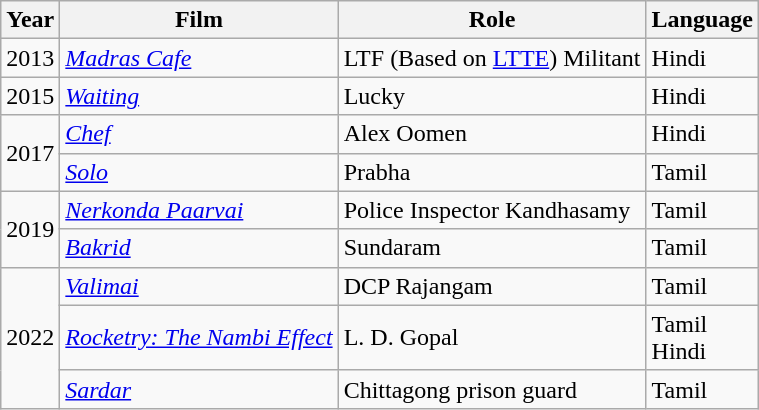<table class="wikitable sortable">
<tr>
<th>Year</th>
<th>Film</th>
<th>Role</th>
<th>Language</th>
</tr>
<tr>
<td>2013</td>
<td><em><a href='#'>Madras Cafe</a></em></td>
<td>LTF (Based on <a href='#'>LTTE</a>) Militant</td>
<td>Hindi</td>
</tr>
<tr>
<td>2015</td>
<td><em><a href='#'>Waiting</a></em></td>
<td>Lucky</td>
<td>Hindi</td>
</tr>
<tr>
<td rowspan=2>2017</td>
<td><em><a href='#'>Chef</a></em></td>
<td>Alex Oomen</td>
<td>Hindi</td>
</tr>
<tr>
<td><em><a href='#'>Solo</a></em></td>
<td>Prabha</td>
<td>Tamil</td>
</tr>
<tr>
<td rowspan=2>2019</td>
<td><em><a href='#'>Nerkonda Paarvai</a></em></td>
<td>Police Inspector Kandhasamy</td>
<td>Tamil</td>
</tr>
<tr>
<td><em><a href='#'>Bakrid</a></em></td>
<td>Sundaram</td>
<td>Tamil</td>
</tr>
<tr>
<td rowspan="3">2022</td>
<td><em><a href='#'>Valimai</a></em></td>
<td>DCP Rajangam</td>
<td>Tamil</td>
</tr>
<tr>
<td><em><a href='#'>Rocketry: The Nambi Effect</a></em></td>
<td>L. D. Gopal</td>
<td>Tamil<br>Hindi</td>
</tr>
<tr>
<td><em><a href='#'>Sardar</a></em></td>
<td>Chittagong prison guard</td>
<td>Tamil</td>
</tr>
</table>
